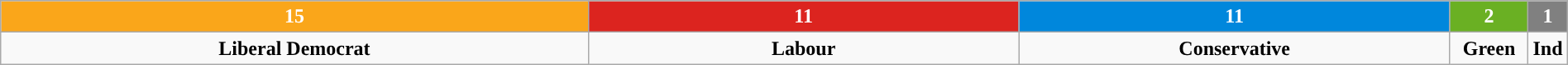<table class="wikitable" style="width:100%; text-align:center;">
<tr style="color:white;">
<td style="background:#faa61a; width:37.5%;"><strong>15</strong></td>
<td style="background:#dc241f; width:27.5%"><strong>11</strong></td>
<td style="background:#0087dc; width:27.5%;"><strong>11</strong></td>
<td style="background:#6AB023; width:5.0%;"><strong>2</strong></td>
<td style="background:grey; width:2.5%"><strong>1</strong></td>
</tr>
<tr>
<td><span><strong>Liberal Democrat</strong></span></td>
<td><span><strong>Labour</strong></span></td>
<td><span><strong>Conservative</strong></span></td>
<td><span><strong>Green</strong></span></td>
<td><span><strong>Ind</strong></span></td>
</tr>
</table>
